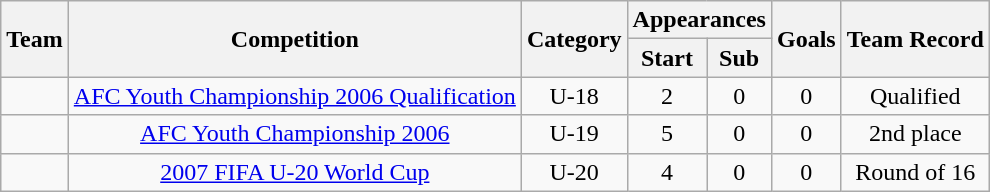<table class="wikitable" style="text-align: center;">
<tr>
<th rowspan="2">Team</th>
<th rowspan="2">Competition</th>
<th rowspan="2">Category</th>
<th colspan="2">Appearances</th>
<th rowspan="2">Goals</th>
<th rowspan="2">Team Record</th>
</tr>
<tr>
<th>Start</th>
<th>Sub</th>
</tr>
<tr>
<td align="left"></td>
<td><a href='#'>AFC Youth Championship 2006 Qualification</a></td>
<td>U-18</td>
<td>2</td>
<td>0</td>
<td>0</td>
<td>Qualified</td>
</tr>
<tr>
<td align="left"></td>
<td><a href='#'>AFC Youth Championship 2006</a></td>
<td>U-19</td>
<td>5</td>
<td>0</td>
<td>0</td>
<td>2nd place</td>
</tr>
<tr>
<td align="left"></td>
<td><a href='#'>2007 FIFA U-20 World Cup</a></td>
<td>U-20</td>
<td>4</td>
<td>0</td>
<td>0</td>
<td>Round of 16</td>
</tr>
</table>
